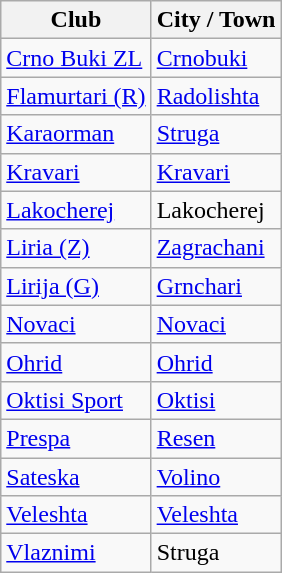<table class="wikitable sortable">
<tr>
<th>Club</th>
<th>City / Town</th>
</tr>
<tr>
<td><a href='#'>Crno Buki ZL</a></td>
<td><a href='#'>Crnobuki</a></td>
</tr>
<tr>
<td><a href='#'>Flamurtari (R)</a></td>
<td><a href='#'>Radolishta</a></td>
</tr>
<tr>
<td><a href='#'>Karaorman</a></td>
<td><a href='#'>Struga</a></td>
</tr>
<tr>
<td><a href='#'>Kravari</a></td>
<td><a href='#'>Kravari</a></td>
</tr>
<tr>
<td><a href='#'>Lakocherej</a></td>
<td>Lakocherej</td>
</tr>
<tr>
<td><a href='#'>Liria (Z)</a></td>
<td><a href='#'>Zagrachani</a></td>
</tr>
<tr>
<td><a href='#'>Lirija (G)</a></td>
<td><a href='#'>Grnchari</a></td>
</tr>
<tr>
<td><a href='#'>Novaci</a></td>
<td><a href='#'>Novaci</a></td>
</tr>
<tr>
<td><a href='#'>Ohrid</a></td>
<td><a href='#'>Ohrid</a></td>
</tr>
<tr>
<td><a href='#'>Oktisi Sport</a></td>
<td><a href='#'>Oktisi</a></td>
</tr>
<tr>
<td><a href='#'>Prespa</a></td>
<td><a href='#'>Resen</a></td>
</tr>
<tr>
<td><a href='#'>Sateska</a></td>
<td><a href='#'>Volino</a></td>
</tr>
<tr>
<td><a href='#'>Veleshta</a></td>
<td><a href='#'>Veleshta</a></td>
</tr>
<tr>
<td><a href='#'>Vlaznimi</a></td>
<td>Struga</td>
</tr>
</table>
